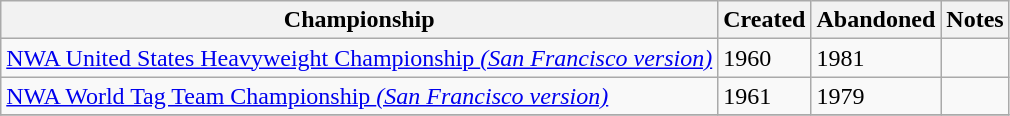<table class="wikitable">
<tr>
<th>Championship</th>
<th>Created</th>
<th>Abandoned</th>
<th>Notes</th>
</tr>
<tr>
<td><a href='#'>NWA United States Heavyweight Championship <em>(San Francisco version)</em></a></td>
<td>1960</td>
<td>1981</td>
<td></td>
</tr>
<tr>
<td><a href='#'>NWA World Tag Team Championship <em>(San Francisco version)</em></a></td>
<td>1961</td>
<td>1979</td>
<td></td>
</tr>
<tr>
</tr>
</table>
